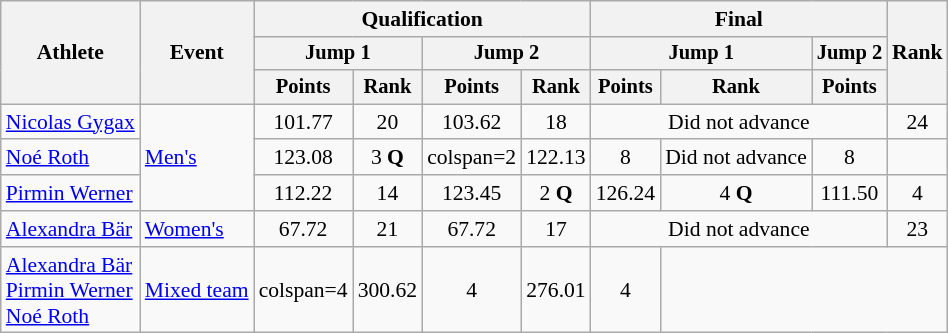<table class=wikitable style=font-size:90%;text-align:center>
<tr>
<th rowspan=3>Athlete</th>
<th rowspan=3>Event</th>
<th colspan=4>Qualification</th>
<th colspan=3>Final</th>
<th rowspan=3>Rank</th>
</tr>
<tr style=font-size:95%>
<th colspan=2>Jump 1</th>
<th colspan=2>Jump 2</th>
<th colspan=2>Jump 1</th>
<th>Jump 2</th>
</tr>
<tr style=font-size:95%>
<th>Points</th>
<th>Rank</th>
<th>Points</th>
<th>Rank</th>
<th>Points</th>
<th>Rank</th>
<th>Points</th>
</tr>
<tr>
<td align=left><a href='#'>Nicolas Gygax</a></td>
<td align=left rowspan=3><a href='#'>Men's</a></td>
<td>101.77</td>
<td>20</td>
<td>103.62</td>
<td>18</td>
<td colspan=3>Did not advance</td>
<td>24</td>
</tr>
<tr>
<td align=left><a href='#'>Noé Roth</a></td>
<td>123.08</td>
<td>3 <strong>Q</strong></td>
<td>colspan=2 </td>
<td>122.13</td>
<td>8</td>
<td>Did not advance</td>
<td>8</td>
</tr>
<tr>
<td align=left><a href='#'>Pirmin Werner</a></td>
<td>112.22</td>
<td>14</td>
<td>123.45</td>
<td>2 <strong>Q</strong></td>
<td>126.24</td>
<td>4 <strong>Q</strong></td>
<td>111.50</td>
<td>4</td>
</tr>
<tr>
<td align=left><a href='#'>Alexandra Bär</a></td>
<td align=left><a href='#'>Women's</a></td>
<td>67.72</td>
<td>21</td>
<td>67.72</td>
<td>17</td>
<td colspan=3>Did not advance</td>
<td>23</td>
</tr>
<tr>
<td align=left><a href='#'>Alexandra Bär</a><br><a href='#'>Pirmin Werner</a><br><a href='#'>Noé Roth</a></td>
<td align=left><a href='#'>Mixed team</a></td>
<td>colspan=4 </td>
<td>300.62</td>
<td>4</td>
<td>276.01</td>
<td>4</td>
</tr>
</table>
